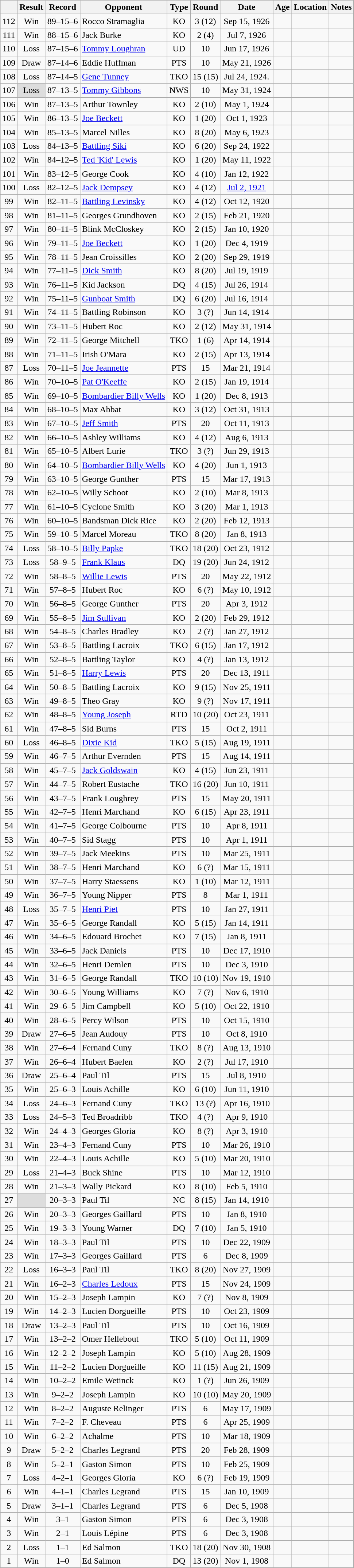<table class="wikitable" style="text-align:center">
<tr>
<th></th>
<th>Result</th>
<th>Record</th>
<th>Opponent</th>
<th>Type</th>
<th>Round</th>
<th>Date</th>
<th>Age</th>
<th>Location</th>
<th>Notes</th>
</tr>
<tr>
<td>112</td>
<td>Win</td>
<td>89–15–6 </td>
<td align=left>Rocco Stramaglia</td>
<td>KO</td>
<td>3 (12)</td>
<td>Sep 15, 1926</td>
<td style="text-align:left;"></td>
<td style="text-align:left;"></td>
<td></td>
</tr>
<tr>
<td>111</td>
<td>Win</td>
<td>88–15–6 </td>
<td align=left>Jack Burke</td>
<td>KO</td>
<td>2 (4)</td>
<td>Jul 7, 1926</td>
<td style="text-align:left;"></td>
<td style="text-align:left;"></td>
<td></td>
</tr>
<tr>
<td>110</td>
<td>Loss</td>
<td>87–15–6 </td>
<td align=left><a href='#'>Tommy Loughran</a></td>
<td>UD</td>
<td>10</td>
<td>Jun 17, 1926</td>
<td style="text-align:left;"></td>
<td style="text-align:left;"></td>
<td></td>
</tr>
<tr>
<td>109</td>
<td>Draw</td>
<td>87–14–6 </td>
<td align=left>Eddie Huffman</td>
<td>PTS</td>
<td>10</td>
<td>May 21, 1926</td>
<td style="text-align:left;"></td>
<td style="text-align:left;"></td>
<td></td>
</tr>
<tr>
<td>108</td>
<td>Loss</td>
<td>87–14–5 </td>
<td align=left><a href='#'>Gene Tunney</a></td>
<td>TKO</td>
<td>15 (15)</td>
<td>Jul 24, 1924.</td>
<td style="text-align:left;"></td>
<td style="text-align:left;"></td>
<td></td>
</tr>
<tr>
<td>107</td>
<td style="background:#DDD">Loss</td>
<td>87–13–5 </td>
<td align=left><a href='#'>Tommy Gibbons</a></td>
<td>NWS</td>
<td>10</td>
<td>May 31, 1924</td>
<td style="text-align:left;"></td>
<td style="text-align:left;"></td>
<td></td>
</tr>
<tr>
<td>106</td>
<td>Win</td>
<td>87–13–5 </td>
<td align=left>Arthur Townley</td>
<td>KO</td>
<td>2 (10)</td>
<td>May 1, 1924</td>
<td style="text-align:left;"></td>
<td style="text-align:left;"></td>
<td></td>
</tr>
<tr>
<td>105</td>
<td>Win</td>
<td>86–13–5 </td>
<td align=left><a href='#'>Joe Beckett</a></td>
<td>KO</td>
<td>1 (20)</td>
<td>Oct 1, 1923</td>
<td style="text-align:left;"></td>
<td style="text-align:left;"></td>
<td style="text-align:left;"></td>
</tr>
<tr>
<td>104</td>
<td>Win</td>
<td>85–13–5 </td>
<td align=left>Marcel Nilles</td>
<td>KO</td>
<td>8 (20)</td>
<td>May 6, 1923</td>
<td style="text-align:left;"></td>
<td style="text-align:left;"></td>
<td style="text-align:left;"></td>
</tr>
<tr>
<td>103</td>
<td>Loss</td>
<td>84–13–5 </td>
<td align=left><a href='#'>Battling Siki</a></td>
<td>KO</td>
<td>6 (20)</td>
<td>Sep 24, 1922</td>
<td style="text-align:left;"></td>
<td style="text-align:left;"></td>
<td style="text-align:left;"></td>
</tr>
<tr>
<td>102</td>
<td>Win</td>
<td>84–12–5 </td>
<td align=left><a href='#'>Ted 'Kid' Lewis</a></td>
<td>KO</td>
<td>1 (20)</td>
<td>May 11, 1922</td>
<td style="text-align:left;"></td>
<td style="text-align:left;"></td>
<td style="text-align:left;"></td>
</tr>
<tr>
<td>101</td>
<td>Win</td>
<td>83–12–5 </td>
<td align=left>George Cook</td>
<td>KO</td>
<td>4 (10)</td>
<td>Jan 12, 1922</td>
<td style="text-align:left;"></td>
<td style="text-align:left;"></td>
<td></td>
</tr>
<tr>
<td>100</td>
<td>Loss</td>
<td>82–12–5 </td>
<td align=left><a href='#'>Jack Dempsey</a></td>
<td>KO</td>
<td>4 (12)</td>
<td><a href='#'>Jul 2, 1921</a></td>
<td style="text-align:left;"></td>
<td style="text-align:left;"></td>
<td style="text-align:left;"></td>
</tr>
<tr>
<td>99</td>
<td>Win</td>
<td>82–11–5 </td>
<td align=left><a href='#'>Battling Levinsky</a></td>
<td>KO</td>
<td>4 (12)</td>
<td>Oct 12, 1920</td>
<td style="text-align:left;"></td>
<td style="text-align:left;"></td>
<td style="text-align:left;"></td>
</tr>
<tr>
<td>98</td>
<td>Win</td>
<td>81–11–5 </td>
<td align=left>Georges Grundhoven</td>
<td>KO</td>
<td>2 (15)</td>
<td>Feb 21, 1920</td>
<td style="text-align:left;"></td>
<td style="text-align:left;"></td>
<td></td>
</tr>
<tr>
<td>97</td>
<td>Win</td>
<td>80–11–5 </td>
<td align=left>Blink McCloskey</td>
<td>KO</td>
<td>2 (15)</td>
<td>Jan 10, 1920</td>
<td style="text-align:left;"></td>
<td style="text-align:left;"></td>
<td></td>
</tr>
<tr>
<td>96</td>
<td>Win</td>
<td>79–11–5 </td>
<td align=left><a href='#'>Joe Beckett</a></td>
<td>KO</td>
<td>1 (20)</td>
<td>Dec 4, 1919</td>
<td style="text-align:left;"></td>
<td style="text-align:left;"></td>
<td style="text-align:left;"></td>
</tr>
<tr>
<td>95</td>
<td>Win</td>
<td>78–11–5 </td>
<td align=left>Jean Croissilles</td>
<td>KO</td>
<td>2 (20)</td>
<td>Sep 29, 1919</td>
<td style="text-align:left;"></td>
<td style="text-align:left;"></td>
<td></td>
</tr>
<tr>
<td>94</td>
<td>Win</td>
<td>77–11–5 </td>
<td align=left><a href='#'>Dick Smith</a></td>
<td>KO</td>
<td>8 (20)</td>
<td>Jul 19, 1919</td>
<td style="text-align:left;"></td>
<td style="text-align:left;"></td>
<td style="text-align:left;"></td>
</tr>
<tr>
<td>93</td>
<td>Win</td>
<td>76–11–5 </td>
<td align=left>Kid Jackson</td>
<td>DQ</td>
<td>4 (15)</td>
<td>Jul 26, 1914</td>
<td style="text-align:left;"></td>
<td style="text-align:left;"></td>
<td style="text-align:left;"></td>
</tr>
<tr>
<td>92</td>
<td>Win</td>
<td>75–11–5 </td>
<td align=left><a href='#'>Gunboat Smith</a></td>
<td>DQ</td>
<td>6 (20)</td>
<td>Jul 16, 1914</td>
<td style="text-align:left;"></td>
<td style="text-align:left;"></td>
<td style="text-align:left;"></td>
</tr>
<tr>
<td>91</td>
<td>Win</td>
<td>74–11–5 </td>
<td align=left>Battling Robinson</td>
<td>KO</td>
<td>3 (?)</td>
<td>Jun 14, 1914</td>
<td style="text-align:left;"></td>
<td style="text-align:left;"></td>
<td></td>
</tr>
<tr>
<td>90</td>
<td>Win</td>
<td>73–11–5 </td>
<td align=left>Hubert Roc</td>
<td>KO</td>
<td>2 (12)</td>
<td>May 31, 1914</td>
<td style="text-align:left;"></td>
<td style="text-align:left;"></td>
<td></td>
</tr>
<tr>
<td>89</td>
<td>Win</td>
<td>72–11–5 </td>
<td align=left>George Mitchell</td>
<td>TKO</td>
<td>1 (6)</td>
<td>Apr 14, 1914</td>
<td style="text-align:left;"></td>
<td style="text-align:left;"></td>
<td></td>
</tr>
<tr>
<td>88</td>
<td>Win</td>
<td>71–11–5 </td>
<td align=left>Irish O'Mara</td>
<td>KO</td>
<td>2 (15)</td>
<td>Apr 13, 1914</td>
<td style="text-align:left;"></td>
<td style="text-align:left;"></td>
<td></td>
</tr>
<tr>
<td>87</td>
<td>Loss</td>
<td>70–11–5 </td>
<td align=left><a href='#'>Joe Jeannette</a></td>
<td>PTS</td>
<td>15</td>
<td>Mar 21, 1914</td>
<td style="text-align:left;"></td>
<td style="text-align:left;"></td>
<td></td>
</tr>
<tr>
<td>86</td>
<td>Win</td>
<td>70–10–5 </td>
<td align=left><a href='#'>Pat O'Keeffe</a></td>
<td>KO</td>
<td>2 (15)</td>
<td>Jan 19, 1914</td>
<td style="text-align:left;"></td>
<td style="text-align:left;"></td>
<td></td>
</tr>
<tr>
<td>85</td>
<td>Win</td>
<td>69–10–5 </td>
<td align=left><a href='#'>Bombardier Billy Wells</a></td>
<td>KO</td>
<td>1 (20)</td>
<td>Dec 8, 1913</td>
<td style="text-align:left;"></td>
<td style="text-align:left;"></td>
<td style="text-align:left;"></td>
</tr>
<tr>
<td>84</td>
<td>Win</td>
<td>68–10–5 </td>
<td align=left>Max Abbat</td>
<td>KO</td>
<td>3 (12)</td>
<td>Oct 31, 1913</td>
<td style="text-align:left;"></td>
<td style="text-align:left;"></td>
<td></td>
</tr>
<tr>
<td>83</td>
<td>Win</td>
<td>67–10–5 </td>
<td align=left><a href='#'>Jeff Smith</a></td>
<td>PTS</td>
<td>20</td>
<td>Oct 11, 1913</td>
<td style="text-align:left;"></td>
<td style="text-align:left;"></td>
<td></td>
</tr>
<tr>
<td>82</td>
<td>Win</td>
<td>66–10–5 </td>
<td align=left>Ashley Williams</td>
<td>KO</td>
<td>4 (12)</td>
<td>Aug 6, 1913</td>
<td style="text-align:left;"></td>
<td style="text-align:left;"></td>
<td></td>
</tr>
<tr>
<td>81</td>
<td>Win</td>
<td>65–10–5 </td>
<td align=left>Albert Lurie</td>
<td>TKO</td>
<td>3 (?)</td>
<td>Jun 29, 1913</td>
<td style="text-align:left;"></td>
<td style="text-align:left;"></td>
<td></td>
</tr>
<tr>
<td>80</td>
<td>Win</td>
<td>64–10–5 </td>
<td align=left><a href='#'>Bombardier Billy Wells</a></td>
<td>KO</td>
<td>4 (20)</td>
<td>Jun 1, 1913</td>
<td style="text-align:left;"></td>
<td style="text-align:left;"></td>
<td style="text-align:left;"></td>
</tr>
<tr>
<td>79</td>
<td>Win</td>
<td>63–10–5 </td>
<td align=left>George Gunther</td>
<td>PTS</td>
<td>15</td>
<td>Mar 17, 1913</td>
<td style="text-align:left;"></td>
<td style="text-align:left;"></td>
<td></td>
</tr>
<tr>
<td>78</td>
<td>Win</td>
<td>62–10–5 </td>
<td align=left>Willy Schoot</td>
<td>KO</td>
<td>2 (10)</td>
<td>Mar 8, 1913</td>
<td style="text-align:left;"></td>
<td style="text-align:left;"></td>
<td></td>
</tr>
<tr>
<td>77</td>
<td>Win</td>
<td>61–10–5 </td>
<td align=left>Cyclone Smith</td>
<td>KO</td>
<td>3 (20)</td>
<td>Mar 1, 1913</td>
<td style="text-align:left;"></td>
<td style="text-align:left;"></td>
<td></td>
</tr>
<tr>
<td>76</td>
<td>Win</td>
<td>60–10–5 </td>
<td align=left>Bandsman Dick Rice</td>
<td>KO</td>
<td>2 (20)</td>
<td>Feb 12, 1913</td>
<td style="text-align:left;"></td>
<td style="text-align:left;"></td>
<td style="text-align:left;"></td>
</tr>
<tr>
<td>75</td>
<td>Win</td>
<td>59–10–5 </td>
<td align=left>Marcel Moreau</td>
<td>TKO</td>
<td>8 (20)</td>
<td>Jan 8, 1913</td>
<td style="text-align:left;"></td>
<td style="text-align:left;"></td>
<td></td>
</tr>
<tr>
<td>74</td>
<td>Loss</td>
<td>58–10–5 </td>
<td align=left><a href='#'>Billy Papke</a></td>
<td>TKO</td>
<td>18 (20)</td>
<td>Oct 23, 1912</td>
<td style="text-align:left;"></td>
<td style="text-align:left;"></td>
<td style="text-align:left;"></td>
</tr>
<tr>
<td>73</td>
<td>Loss</td>
<td>58–9–5 </td>
<td align=left><a href='#'>Frank Klaus</a></td>
<td>DQ</td>
<td>19 (20)</td>
<td>Jun 24, 1912</td>
<td style="text-align:left;"></td>
<td style="text-align:left;"></td>
<td style="text-align:left;"></td>
</tr>
<tr>
<td>72</td>
<td>Win</td>
<td>58–8–5 </td>
<td align=left><a href='#'>Willie Lewis</a></td>
<td>PTS</td>
<td>20</td>
<td>May 22, 1912</td>
<td style="text-align:left;"></td>
<td style="text-align:left;"></td>
<td style="text-align:left;"></td>
</tr>
<tr>
<td>71</td>
<td>Win</td>
<td>57–8–5 </td>
<td align=left>Hubert Roc</td>
<td>KO</td>
<td>6 (?)</td>
<td>May 10, 1912</td>
<td style="text-align:left;"></td>
<td style="text-align:left;"></td>
<td></td>
</tr>
<tr>
<td>70</td>
<td>Win</td>
<td>56–8–5 </td>
<td align=left>George Gunther</td>
<td>PTS</td>
<td>20</td>
<td>Apr 3, 1912</td>
<td style="text-align:left;"></td>
<td style="text-align:left;"></td>
<td style="text-align:left;"></td>
</tr>
<tr>
<td>69</td>
<td>Win</td>
<td>55–8–5 </td>
<td align=left><a href='#'>Jim Sullivan</a></td>
<td>KO</td>
<td>2 (20)</td>
<td>Feb 29, 1912</td>
<td style="text-align:left;"></td>
<td style="text-align:left;"></td>
<td style="text-align:left;"></td>
</tr>
<tr>
<td>68</td>
<td>Win</td>
<td>54–8–5 </td>
<td align=left>Charles Bradley</td>
<td>KO</td>
<td>2 (?)</td>
<td>Jan 27, 1912</td>
<td style="text-align:left;"></td>
<td style="text-align:left;"></td>
<td></td>
</tr>
<tr>
<td>67</td>
<td>Win</td>
<td>53–8–5 </td>
<td align=left>Battling Lacroix</td>
<td>TKO</td>
<td>6 (15)</td>
<td>Jan 17, 1912</td>
<td style="text-align:left;"></td>
<td style="text-align:left;"></td>
<td></td>
</tr>
<tr>
<td>66</td>
<td>Win</td>
<td>52–8–5 </td>
<td align=left>Battling Taylor</td>
<td>KO</td>
<td>4 (?)</td>
<td>Jan 13, 1912</td>
<td style="text-align:left;"></td>
<td style="text-align:left;"></td>
<td></td>
</tr>
<tr>
<td>65</td>
<td>Win</td>
<td>51–8–5 </td>
<td align=left><a href='#'>Harry Lewis</a></td>
<td>PTS</td>
<td>20</td>
<td>Dec 13, 1911</td>
<td style="text-align:left;"></td>
<td style="text-align:left;"></td>
<td></td>
</tr>
<tr>
<td>64</td>
<td>Win</td>
<td>50–8–5 </td>
<td align=left>Battling Lacroix</td>
<td>KO</td>
<td>9 (15)</td>
<td>Nov 25, 1911</td>
<td style="text-align:left;"></td>
<td style="text-align:left;"></td>
<td></td>
</tr>
<tr>
<td>63</td>
<td>Win</td>
<td>49–8–5 </td>
<td align=left>Theo Gray</td>
<td>KO</td>
<td>9 (?)</td>
<td>Nov 17, 1911</td>
<td style="text-align:left;"></td>
<td style="text-align:left;"></td>
<td></td>
</tr>
<tr>
<td>62</td>
<td>Win</td>
<td>48–8–5 </td>
<td align=left><a href='#'>Young Joseph</a></td>
<td>RTD</td>
<td>10 (20)</td>
<td>Oct 23, 1911</td>
<td style="text-align:left;"></td>
<td style="text-align:left;"></td>
<td style="text-align:left;"></td>
</tr>
<tr>
<td>61</td>
<td>Win</td>
<td>47–8–5 </td>
<td align=left>Sid Burns</td>
<td>PTS</td>
<td>15</td>
<td>Oct 2, 1911</td>
<td style="text-align:left;"></td>
<td style="text-align:left;"></td>
<td></td>
</tr>
<tr>
<td>60</td>
<td>Loss</td>
<td>46–8–5 </td>
<td align=left><a href='#'>Dixie Kid</a></td>
<td>TKO</td>
<td>5 (15)</td>
<td>Aug 19, 1911</td>
<td style="text-align:left;"></td>
<td style="text-align:left;"></td>
<td></td>
</tr>
<tr>
<td>59</td>
<td>Win</td>
<td>46–7–5 </td>
<td align=left>Arthur Evernden</td>
<td>PTS</td>
<td>15</td>
<td>Aug 14, 1911</td>
<td style="text-align:left;"></td>
<td style="text-align:left;"></td>
<td></td>
</tr>
<tr>
<td>58</td>
<td>Win</td>
<td>45–7–5 </td>
<td align=left><a href='#'>Jack Goldswain</a></td>
<td>KO</td>
<td>4 (15)</td>
<td>Jun 23, 1911</td>
<td style="text-align:left;"></td>
<td style="text-align:left;"></td>
<td></td>
</tr>
<tr>
<td>57</td>
<td>Win</td>
<td>44–7–5 </td>
<td align=left>Robert Eustache</td>
<td>TKO</td>
<td>16 (20)</td>
<td>Jun 10, 1911</td>
<td style="text-align:left;"></td>
<td style="text-align:left;"></td>
<td style="text-align:left;"></td>
</tr>
<tr>
<td>56</td>
<td>Win</td>
<td>43–7–5 </td>
<td align=left>Frank Loughrey</td>
<td>PTS</td>
<td>15</td>
<td>May 20, 1911</td>
<td style="text-align:left;"></td>
<td style="text-align:left;"></td>
<td></td>
</tr>
<tr>
<td>55</td>
<td>Win</td>
<td>42–7–5 </td>
<td align=left>Henri Marchand</td>
<td>KO</td>
<td>6 (15)</td>
<td>Apr 23, 1911</td>
<td style="text-align:left;"></td>
<td style="text-align:left;"></td>
<td></td>
</tr>
<tr>
<td>54</td>
<td>Win</td>
<td>41–7–5 </td>
<td align=left>George Colbourne</td>
<td>PTS</td>
<td>10</td>
<td>Apr 8, 1911</td>
<td style="text-align:left;"></td>
<td style="text-align:left;"></td>
<td></td>
</tr>
<tr>
<td>53</td>
<td>Win</td>
<td>40–7–5 </td>
<td align=left>Sid Stagg</td>
<td>PTS</td>
<td>10</td>
<td>Apr 1, 1911</td>
<td style="text-align:left;"></td>
<td style="text-align:left;"></td>
<td></td>
</tr>
<tr>
<td>52</td>
<td>Win</td>
<td>39–7–5 </td>
<td align=left>Jack Meekins</td>
<td>PTS</td>
<td>10</td>
<td>Mar 25, 1911</td>
<td style="text-align:left;"></td>
<td style="text-align:left;"></td>
<td></td>
</tr>
<tr>
<td>51</td>
<td>Win</td>
<td>38–7–5 </td>
<td align=left>Henri Marchand</td>
<td>KO</td>
<td>6 (?)</td>
<td>Mar 15, 1911</td>
<td style="text-align:left;"></td>
<td style="text-align:left;"></td>
<td></td>
</tr>
<tr>
<td>50</td>
<td>Win</td>
<td>37–7–5 </td>
<td align=left>Harry Staessens</td>
<td>KO</td>
<td>1 (10)</td>
<td>Mar 12, 1911</td>
<td style="text-align:left;"></td>
<td style="text-align:left;"></td>
<td></td>
</tr>
<tr>
<td>49</td>
<td>Win</td>
<td>36–7–5 </td>
<td align=left>Young Nipper</td>
<td>PTS</td>
<td>8</td>
<td>Mar 1, 1911</td>
<td style="text-align:left;"></td>
<td style="text-align:left;"></td>
<td></td>
</tr>
<tr>
<td>48</td>
<td>Loss</td>
<td>35–7–5 </td>
<td align=left><a href='#'>Henri Piet</a></td>
<td>PTS</td>
<td>10</td>
<td>Jan 27, 1911</td>
<td style="text-align:left;"></td>
<td style="text-align:left;"></td>
<td></td>
</tr>
<tr>
<td>47</td>
<td>Win</td>
<td>35–6–5 </td>
<td align=left>George Randall</td>
<td>KO</td>
<td>5 (15)</td>
<td>Jan 14, 1911</td>
<td style="text-align:left;"></td>
<td style="text-align:left;"></td>
<td></td>
</tr>
<tr>
<td>46</td>
<td>Win</td>
<td>34–6–5 </td>
<td align=left>Edouard Brochet</td>
<td>KO</td>
<td>7 (15)</td>
<td>Jan 8, 1911</td>
<td style="text-align:left;"></td>
<td style="text-align:left;"></td>
<td></td>
</tr>
<tr>
<td>45</td>
<td>Win</td>
<td>33–6–5 </td>
<td align=left>Jack Daniels</td>
<td>PTS</td>
<td>10</td>
<td>Dec 17, 1910</td>
<td style="text-align:left;"></td>
<td style="text-align:left;"></td>
<td></td>
</tr>
<tr>
<td>44</td>
<td>Win</td>
<td>32–6–5 </td>
<td align=left>Henri Demlen</td>
<td>PTS</td>
<td>10</td>
<td>Dec 3, 1910</td>
<td style="text-align:left;"></td>
<td style="text-align:left;"></td>
<td></td>
</tr>
<tr>
<td>43</td>
<td>Win</td>
<td>31–6–5 </td>
<td align=left>George Randall</td>
<td>TKO</td>
<td>10 (10)</td>
<td>Nov 19, 1910</td>
<td style="text-align:left;"></td>
<td style="text-align:left;"></td>
<td></td>
</tr>
<tr>
<td>42</td>
<td>Win</td>
<td>30–6–5 </td>
<td align=left>Young Williams</td>
<td>KO</td>
<td>7 (?)</td>
<td>Nov 6, 1910</td>
<td style="text-align:left;"></td>
<td style="text-align:left;"></td>
<td></td>
</tr>
<tr>
<td>41</td>
<td>Win</td>
<td>29–6–5 </td>
<td align=left>Jim Campbell</td>
<td>KO</td>
<td>5 (10)</td>
<td>Oct 22, 1910</td>
<td style="text-align:left;"></td>
<td style="text-align:left;"></td>
<td></td>
</tr>
<tr>
<td>40</td>
<td>Win</td>
<td>28–6–5 </td>
<td align=left>Percy Wilson</td>
<td>PTS</td>
<td>10</td>
<td>Oct 15, 1910</td>
<td style="text-align:left;"></td>
<td style="text-align:left;"></td>
<td></td>
</tr>
<tr>
<td>39</td>
<td>Draw</td>
<td>27–6–5 </td>
<td align=left>Jean Audouy</td>
<td>PTS</td>
<td>10</td>
<td>Oct 8, 1910</td>
<td style="text-align:left;"></td>
<td style="text-align:left;"></td>
<td></td>
</tr>
<tr>
<td>38</td>
<td>Win</td>
<td>27–6–4 </td>
<td align=left>Fernand Cuny</td>
<td>TKO</td>
<td>8 (?)</td>
<td>Aug 13, 1910</td>
<td style="text-align:left;"></td>
<td style="text-align:left;"></td>
<td></td>
</tr>
<tr>
<td>37</td>
<td>Win</td>
<td>26–6–4 </td>
<td align=left>Hubert Baelen</td>
<td>KO</td>
<td>2 (?)</td>
<td>Jul 17, 1910</td>
<td style="text-align:left;"></td>
<td style="text-align:left;"></td>
<td></td>
</tr>
<tr>
<td>36</td>
<td>Draw</td>
<td>25–6–4 </td>
<td align=left>Paul Til</td>
<td>PTS</td>
<td>15</td>
<td>Jul 8, 1910</td>
<td style="text-align:left;"></td>
<td style="text-align:left;"></td>
<td></td>
</tr>
<tr>
<td>35</td>
<td>Win</td>
<td>25–6–3 </td>
<td align=left>Louis Achille</td>
<td>KO</td>
<td>6 (10)</td>
<td>Jun 11, 1910</td>
<td style="text-align:left;"></td>
<td style="text-align:left;"></td>
<td></td>
</tr>
<tr>
<td>34</td>
<td>Loss</td>
<td>24–6–3 </td>
<td align=left>Fernand Cuny</td>
<td>TKO</td>
<td>13 (?)</td>
<td>Apr 16, 1910</td>
<td style="text-align:left;"></td>
<td style="text-align:left;"></td>
<td></td>
</tr>
<tr>
<td>33</td>
<td>Loss</td>
<td>24–5–3 </td>
<td align=left>Ted Broadribb</td>
<td>TKO</td>
<td>4 (?)</td>
<td>Apr 9, 1910</td>
<td style="text-align:left;"></td>
<td style="text-align:left;"></td>
<td></td>
</tr>
<tr>
<td>32</td>
<td>Win</td>
<td>24–4–3 </td>
<td align=left>Georges Gloria</td>
<td>KO</td>
<td>8 (?)</td>
<td>Apr 3, 1910</td>
<td style="text-align:left;"></td>
<td style="text-align:left;"></td>
<td></td>
</tr>
<tr>
<td>31</td>
<td>Win</td>
<td>23–4–3 </td>
<td align=left>Fernand Cuny</td>
<td>PTS</td>
<td>10</td>
<td>Mar 26, 1910</td>
<td style="text-align:left;"></td>
<td style="text-align:left;"></td>
<td></td>
</tr>
<tr>
<td>30</td>
<td>Win</td>
<td>22–4–3 </td>
<td align=left>Louis Achille</td>
<td>KO</td>
<td>5 (10)</td>
<td>Mar 20, 1910</td>
<td style="text-align:left;"></td>
<td style="text-align:left;"></td>
<td></td>
</tr>
<tr>
<td>29</td>
<td>Loss</td>
<td>21–4–3 </td>
<td align=left>Buck Shine</td>
<td>PTS</td>
<td>10</td>
<td>Mar 12, 1910</td>
<td style="text-align:left;"></td>
<td style="text-align:left;"></td>
<td></td>
</tr>
<tr>
<td>28</td>
<td>Win</td>
<td>21–3–3 </td>
<td align=left>Wally Pickard</td>
<td>KO</td>
<td>8 (10)</td>
<td>Feb 5, 1910</td>
<td style="text-align:left;"></td>
<td style="text-align:left;"></td>
<td></td>
</tr>
<tr>
<td>27</td>
<td style="background:#DDD"></td>
<td>20–3–3 </td>
<td align=left>Paul Til</td>
<td>NC</td>
<td>8 (15)</td>
<td>Jan 14, 1910</td>
<td style="text-align:left;"></td>
<td style="text-align:left;"></td>
<td style="text-align:left;"></td>
</tr>
<tr>
<td>26</td>
<td>Win</td>
<td>20–3–3</td>
<td align=left>Georges Gaillard</td>
<td>PTS</td>
<td>10</td>
<td>Jan 8, 1910</td>
<td style="text-align:left;"></td>
<td style="text-align:left;"></td>
<td></td>
</tr>
<tr>
<td>25</td>
<td>Win</td>
<td>19–3–3</td>
<td align=left>Young Warner</td>
<td>DQ</td>
<td>7 (10)</td>
<td>Jan 5, 1910</td>
<td style="text-align:left;"></td>
<td style="text-align:left;"></td>
<td></td>
</tr>
<tr>
<td>24</td>
<td>Win</td>
<td>18–3–3</td>
<td align=left>Paul Til</td>
<td>PTS</td>
<td>10</td>
<td>Dec 22, 1909</td>
<td style="text-align:left;"></td>
<td style="text-align:left;"></td>
<td></td>
</tr>
<tr>
<td>23</td>
<td>Win</td>
<td>17–3–3</td>
<td align=left>Georges Gaillard</td>
<td>PTS</td>
<td>6</td>
<td>Dec 8, 1909</td>
<td style="text-align:left;"></td>
<td style="text-align:left;"></td>
<td></td>
</tr>
<tr>
<td>22</td>
<td>Loss</td>
<td>16–3–3</td>
<td align=left>Paul Til</td>
<td>TKO</td>
<td>8 (20)</td>
<td>Nov 27, 1909</td>
<td style="text-align:left;"></td>
<td style="text-align:left;"></td>
<td style="text-align:left;"></td>
</tr>
<tr>
<td>21</td>
<td>Win</td>
<td>16–2–3</td>
<td align=left><a href='#'>Charles Ledoux</a></td>
<td>PTS</td>
<td>15</td>
<td>Nov 24, 1909</td>
<td style="text-align:left;"></td>
<td style="text-align:left;"></td>
<td></td>
</tr>
<tr>
<td>20</td>
<td>Win</td>
<td>15–2–3</td>
<td align=left>Joseph Lampin</td>
<td>KO</td>
<td>7 (?)</td>
<td>Nov 8, 1909</td>
<td style="text-align:left;"></td>
<td style="text-align:left;"></td>
<td></td>
</tr>
<tr>
<td>19</td>
<td>Win</td>
<td>14–2–3</td>
<td align=left>Lucien Dorgueille</td>
<td>PTS</td>
<td>10</td>
<td>Oct 23, 1909</td>
<td style="text-align:left;"></td>
<td style="text-align:left;"></td>
<td></td>
</tr>
<tr>
<td>18</td>
<td>Draw</td>
<td>13–2–3</td>
<td align=left>Paul Til</td>
<td>PTS</td>
<td>10</td>
<td>Oct 16, 1909</td>
<td style="text-align:left;"></td>
<td style="text-align:left;"></td>
<td style="text-align:left;"></td>
</tr>
<tr>
<td>17</td>
<td>Win</td>
<td>13–2–2</td>
<td align=left>Omer Hellebout</td>
<td>TKO</td>
<td>5 (10)</td>
<td>Oct 11, 1909</td>
<td style="text-align:left;"></td>
<td style="text-align:left;"></td>
<td></td>
</tr>
<tr>
<td>16</td>
<td>Win</td>
<td>12–2–2</td>
<td align=left>Joseph Lampin</td>
<td>KO</td>
<td>5 (10)</td>
<td>Aug 28, 1909</td>
<td style="text-align:left;"></td>
<td style="text-align:left;"></td>
<td></td>
</tr>
<tr>
<td>15</td>
<td>Win</td>
<td>11–2–2</td>
<td align=left>Lucien Dorgueille</td>
<td>KO</td>
<td>11 (15)</td>
<td>Aug 21, 1909</td>
<td style="text-align:left;"></td>
<td style="text-align:left;"></td>
<td></td>
</tr>
<tr>
<td>14</td>
<td>Win</td>
<td>10–2–2</td>
<td align=left>Emile Wetinck</td>
<td>KO</td>
<td>1 (?)</td>
<td>Jun 26, 1909</td>
<td style="text-align:left;"></td>
<td style="text-align:left;"></td>
<td></td>
</tr>
<tr>
<td>13</td>
<td>Win</td>
<td>9–2–2</td>
<td align=left>Joseph Lampin</td>
<td>KO</td>
<td>10 (10)</td>
<td>May 20, 1909</td>
<td style="text-align:left;"></td>
<td style="text-align:left;"></td>
<td></td>
</tr>
<tr>
<td>12</td>
<td>Win</td>
<td>8–2–2</td>
<td align=left>Auguste Relinger</td>
<td>PTS</td>
<td>6</td>
<td>May 17, 1909</td>
<td style="text-align:left;"></td>
<td style="text-align:left;"></td>
<td></td>
</tr>
<tr>
<td>11</td>
<td>Win</td>
<td>7–2–2</td>
<td align=left>F. Cheveau</td>
<td>PTS</td>
<td>6</td>
<td>Apr 25, 1909</td>
<td style="text-align:left;"></td>
<td style="text-align:left;"></td>
<td></td>
</tr>
<tr>
<td>10</td>
<td>Win</td>
<td>6–2–2</td>
<td align=left>Achalme</td>
<td>PTS</td>
<td>10</td>
<td>Mar 18, 1909</td>
<td style="text-align:left;"></td>
<td style="text-align:left;"></td>
<td></td>
</tr>
<tr>
<td>9</td>
<td>Draw</td>
<td>5–2–2</td>
<td align=left>Charles Legrand</td>
<td>PTS</td>
<td>20</td>
<td>Feb 28, 1909</td>
<td style="text-align:left;"></td>
<td style="text-align:left;"></td>
<td></td>
</tr>
<tr>
<td>8</td>
<td>Win</td>
<td>5–2–1</td>
<td align=left>Gaston Simon</td>
<td>PTS</td>
<td>10</td>
<td>Feb 25, 1909</td>
<td style="text-align:left;"></td>
<td style="text-align:left;"></td>
<td></td>
</tr>
<tr>
<td>7</td>
<td>Loss</td>
<td>4–2–1</td>
<td align=left>Georges Gloria</td>
<td>KO</td>
<td>6 (?)</td>
<td>Feb 19, 1909</td>
<td style="text-align:left;"></td>
<td style="text-align:left;"></td>
<td></td>
</tr>
<tr>
<td>6</td>
<td>Win</td>
<td>4–1–1</td>
<td align=left>Charles Legrand</td>
<td>PTS</td>
<td>15</td>
<td>Jan 10, 1909</td>
<td style="text-align:left;"></td>
<td style="text-align:left;"></td>
<td></td>
</tr>
<tr>
<td>5</td>
<td>Draw</td>
<td>3–1–1</td>
<td align=left>Charles Legrand</td>
<td>PTS</td>
<td>6</td>
<td>Dec 5, 1908</td>
<td style="text-align:left;"></td>
<td style="text-align:left;"></td>
<td></td>
</tr>
<tr>
<td>4</td>
<td>Win</td>
<td>3–1</td>
<td align=left>Gaston Simon</td>
<td>PTS</td>
<td>6</td>
<td>Dec 3, 1908</td>
<td style="text-align:left;"></td>
<td style="text-align:left;"></td>
<td></td>
</tr>
<tr>
<td>3</td>
<td>Win</td>
<td>2–1</td>
<td align=left>Louis Lépine</td>
<td>PTS</td>
<td>6</td>
<td>Dec 3, 1908</td>
<td style="text-align:left;"></td>
<td style="text-align:left;"></td>
<td></td>
</tr>
<tr>
<td>2</td>
<td>Loss</td>
<td>1–1</td>
<td align=left>Ed Salmon</td>
<td>TKO</td>
<td>18 (20)</td>
<td>Nov 30, 1908</td>
<td style="text-align:left;"></td>
<td style="text-align:left;"></td>
<td></td>
</tr>
<tr>
<td>1</td>
<td>Win</td>
<td>1–0</td>
<td align=left>Ed Salmon</td>
<td>DQ</td>
<td>13 (20)</td>
<td>Nov 1, 1908</td>
<td style="text-align:left;"></td>
<td style="text-align:left;"></td>
<td></td>
</tr>
<tr>
</tr>
</table>
